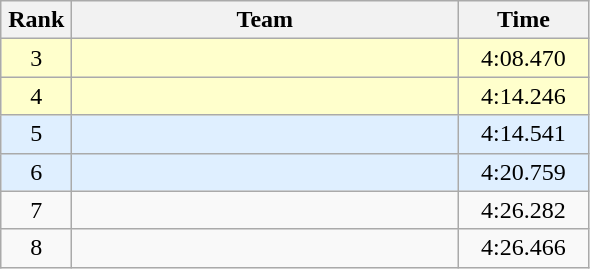<table class=wikitable style="text-align:center">
<tr>
<th width=40>Rank</th>
<th width=250>Team</th>
<th width=80>Time</th>
</tr>
<tr bgcolor="ffffcc">
<td>3</td>
<td align=left></td>
<td>4:08.470</td>
</tr>
<tr bgcolor="ffffcc">
<td>4</td>
<td align=left></td>
<td>4:14.246</td>
</tr>
<tr bgcolor=dfefff>
<td>5</td>
<td align=left></td>
<td>4:14.541</td>
</tr>
<tr bgcolor=dfefff>
<td>6</td>
<td align=left></td>
<td>4:20.759</td>
</tr>
<tr>
<td>7</td>
<td align=left></td>
<td>4:26.282</td>
</tr>
<tr>
<td>8</td>
<td align=left></td>
<td>4:26.466</td>
</tr>
</table>
